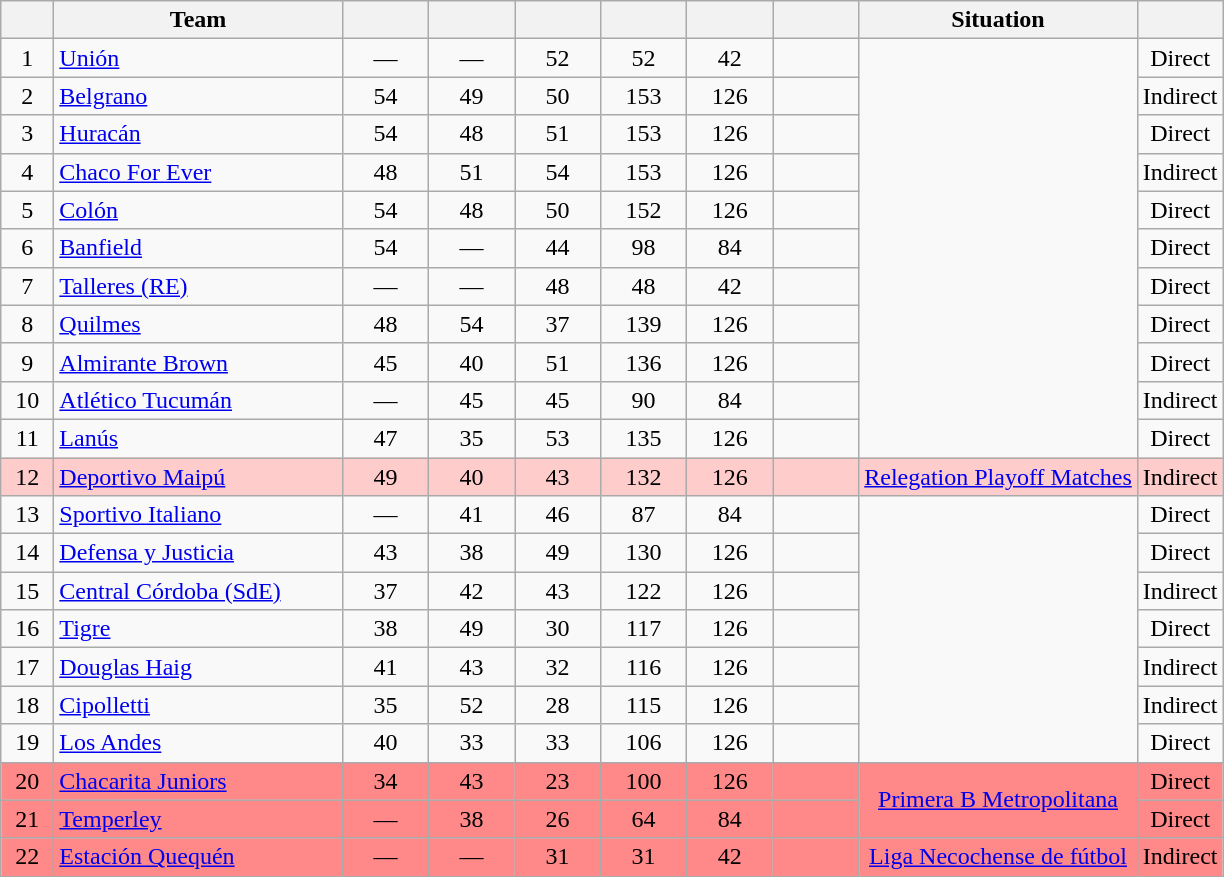<table class="wikitable" style="text-align: center;">
<tr>
<th width=28><br></th>
<th width=185>Team</th>
<th width=50></th>
<th width=50></th>
<th width=50></th>
<th width=50></th>
<th width=50></th>
<th width=50><br></th>
<th>Situation</th>
<th><br></th>
</tr>
<tr>
<td>1</td>
<td align="left"><a href='#'>Unión</a></td>
<td>—</td>
<td>—</td>
<td>52</td>
<td>52</td>
<td>42</td>
<td><strong></strong></td>
<td rowspan=11></td>
<td>Direct</td>
</tr>
<tr>
<td>2</td>
<td align="left"><a href='#'>Belgrano</a></td>
<td>54</td>
<td>49</td>
<td>50</td>
<td>153</td>
<td>126</td>
<td><strong></strong></td>
<td>Indirect</td>
</tr>
<tr>
<td>3</td>
<td align="left"><a href='#'>Huracán</a></td>
<td>54</td>
<td>48</td>
<td>51</td>
<td>153</td>
<td>126</td>
<td><strong></strong></td>
<td>Direct</td>
</tr>
<tr>
<td>4</td>
<td align="left"><a href='#'>Chaco For Ever</a></td>
<td>48</td>
<td>51</td>
<td>54</td>
<td>153</td>
<td>126</td>
<td><strong></strong></td>
<td>Indirect</td>
</tr>
<tr>
<td>5</td>
<td align="left"><a href='#'>Colón</a></td>
<td>54</td>
<td>48</td>
<td>50</td>
<td>152</td>
<td>126</td>
<td><strong></strong></td>
<td>Direct</td>
</tr>
<tr>
<td>6</td>
<td align="left"><a href='#'>Banfield</a></td>
<td>54</td>
<td>—</td>
<td>44</td>
<td>98</td>
<td>84</td>
<td><strong></strong></td>
<td>Direct</td>
</tr>
<tr>
<td>7</td>
<td align="left"><a href='#'>Talleres (RE)</a></td>
<td>—</td>
<td>—</td>
<td>48</td>
<td>48</td>
<td>42</td>
<td><strong></strong></td>
<td>Direct</td>
</tr>
<tr>
<td>8</td>
<td align="left"><a href='#'>Quilmes</a></td>
<td>48</td>
<td>54</td>
<td>37</td>
<td>139</td>
<td>126</td>
<td><strong></strong></td>
<td>Direct</td>
</tr>
<tr>
<td>9</td>
<td align="left"><a href='#'>Almirante Brown</a></td>
<td>45</td>
<td>40</td>
<td>51</td>
<td>136</td>
<td>126</td>
<td><strong></strong></td>
<td>Direct</td>
</tr>
<tr>
<td>10</td>
<td align="left"><a href='#'>Atlético Tucumán</a></td>
<td>—</td>
<td>45</td>
<td>45</td>
<td>90</td>
<td>84</td>
<td><strong></strong></td>
<td>Indirect</td>
</tr>
<tr>
<td>11</td>
<td align="left"><a href='#'>Lanús</a></td>
<td>47</td>
<td>35</td>
<td>53</td>
<td>135</td>
<td>126</td>
<td><strong></strong></td>
<td>Direct</td>
</tr>
<tr bgcolor=FFCCCC>
<td>12</td>
<td align="left"><a href='#'>Deportivo Maipú</a></td>
<td>49</td>
<td>40</td>
<td>43</td>
<td>132</td>
<td>126</td>
<td><strong></strong></td>
<td><a href='#'>Relegation Playoff Matches</a></td>
<td>Indirect</td>
</tr>
<tr>
<td>13</td>
<td align="left"><a href='#'>Sportivo Italiano</a></td>
<td>—</td>
<td>41</td>
<td>46</td>
<td>87</td>
<td>84</td>
<td><strong></strong></td>
<td rowspan=7></td>
<td>Direct</td>
</tr>
<tr>
<td>14</td>
<td align="left"><a href='#'>Defensa y Justicia</a></td>
<td>43</td>
<td>38</td>
<td>49</td>
<td>130</td>
<td>126</td>
<td><strong></strong></td>
<td>Direct</td>
</tr>
<tr>
<td>15</td>
<td align="left"><a href='#'>Central Córdoba (SdE)</a></td>
<td>37</td>
<td>42</td>
<td>43</td>
<td>122</td>
<td>126</td>
<td><strong></strong></td>
<td>Indirect</td>
</tr>
<tr>
<td>16</td>
<td align="left"><a href='#'>Tigre</a></td>
<td>38</td>
<td>49</td>
<td>30</td>
<td>117</td>
<td>126</td>
<td><strong></strong></td>
<td>Direct</td>
</tr>
<tr>
<td>17</td>
<td align="left"><a href='#'>Douglas Haig</a></td>
<td>41</td>
<td>43</td>
<td>32</td>
<td>116</td>
<td>126</td>
<td><strong></strong></td>
<td>Indirect</td>
</tr>
<tr>
<td>18</td>
<td align="left"><a href='#'>Cipolletti</a></td>
<td>35</td>
<td>52</td>
<td>28</td>
<td>115</td>
<td>126</td>
<td><strong></strong></td>
<td>Indirect</td>
</tr>
<tr>
<td>19</td>
<td align="left"><a href='#'>Los Andes</a></td>
<td>40</td>
<td>33</td>
<td>33</td>
<td>106</td>
<td>126</td>
<td><strong></strong></td>
<td>Direct</td>
</tr>
<tr bgcolor=#FF8888>
<td>20</td>
<td align="left"><a href='#'>Chacarita Juniors</a></td>
<td>34</td>
<td>43</td>
<td>23</td>
<td>100</td>
<td>126</td>
<td><strong></strong></td>
<td rowspan=2><a href='#'>Primera B Metropolitana</a></td>
<td>Direct</td>
</tr>
<tr bgcolor=#FF8888>
<td>21</td>
<td align="left"><a href='#'>Temperley</a></td>
<td>—</td>
<td>38</td>
<td>26</td>
<td>64</td>
<td>84</td>
<td><strong></strong></td>
<td>Direct</td>
</tr>
<tr bgcolor=#FF8888>
<td>22</td>
<td align="left"><a href='#'>Estación Quequén</a></td>
<td>—</td>
<td>—</td>
<td>31</td>
<td>31</td>
<td>42</td>
<td><strong></strong></td>
<td><a href='#'>Liga Necochense de fútbol</a></td>
<td>Indirect</td>
</tr>
</table>
